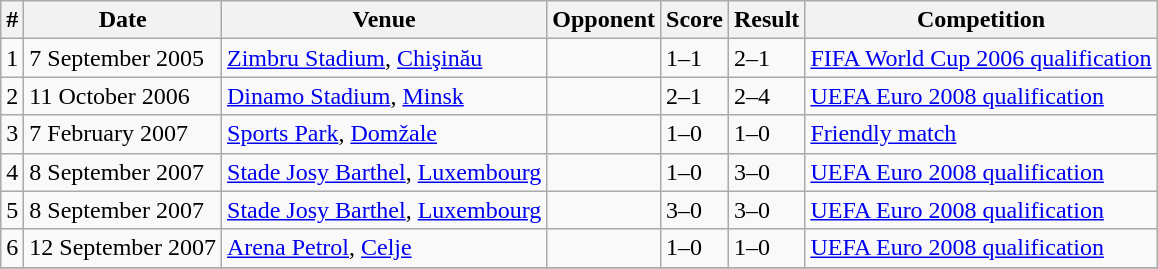<table class="wikitable">
<tr>
<th>#</th>
<th>Date</th>
<th>Venue</th>
<th>Opponent</th>
<th>Score</th>
<th>Result</th>
<th>Competition</th>
</tr>
<tr>
<td>1</td>
<td>7 September 2005</td>
<td><a href='#'>Zimbru Stadium</a>, <a href='#'>Chişinău</a></td>
<td></td>
<td>1–1</td>
<td>2–1</td>
<td><a href='#'>FIFA World Cup 2006 qualification</a></td>
</tr>
<tr>
<td>2</td>
<td>11 October 2006</td>
<td><a href='#'>Dinamo Stadium</a>, <a href='#'>Minsk</a></td>
<td></td>
<td>2–1</td>
<td>2–4</td>
<td><a href='#'>UEFA Euro 2008 qualification</a></td>
</tr>
<tr>
<td>3</td>
<td>7 February 2007</td>
<td><a href='#'>Sports Park</a>, <a href='#'>Domžale</a></td>
<td></td>
<td>1–0</td>
<td>1–0</td>
<td><a href='#'>Friendly match</a></td>
</tr>
<tr>
<td>4</td>
<td>8 September 2007</td>
<td><a href='#'>Stade Josy Barthel</a>, <a href='#'>Luxembourg</a></td>
<td></td>
<td>1–0</td>
<td>3–0</td>
<td><a href='#'>UEFA Euro 2008 qualification</a></td>
</tr>
<tr>
<td>5</td>
<td>8 September 2007</td>
<td><a href='#'>Stade Josy Barthel</a>, <a href='#'>Luxembourg</a></td>
<td></td>
<td>3–0</td>
<td>3–0</td>
<td><a href='#'>UEFA Euro 2008 qualification</a></td>
</tr>
<tr>
<td>6</td>
<td>12 September 2007</td>
<td><a href='#'>Arena Petrol</a>, <a href='#'>Celje</a></td>
<td></td>
<td>1–0</td>
<td>1–0</td>
<td><a href='#'>UEFA Euro 2008 qualification</a></td>
</tr>
<tr>
</tr>
</table>
